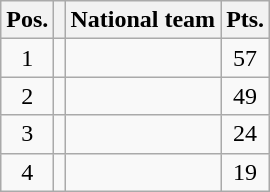<table class=wikitable>
<tr>
<th>Pos.</th>
<th></th>
<th>National team</th>
<th>Pts.</th>
</tr>
<tr align=center >
<td>1</td>
<td></td>
<td align=left></td>
<td>57</td>
</tr>
<tr align=center >
<td>2</td>
<td></td>
<td align=left></td>
<td>49</td>
</tr>
<tr align=center>
<td>3</td>
<td></td>
<td align=left></td>
<td>24</td>
</tr>
<tr align=center>
<td>4</td>
<td></td>
<td align=left></td>
<td>19</td>
</tr>
</table>
